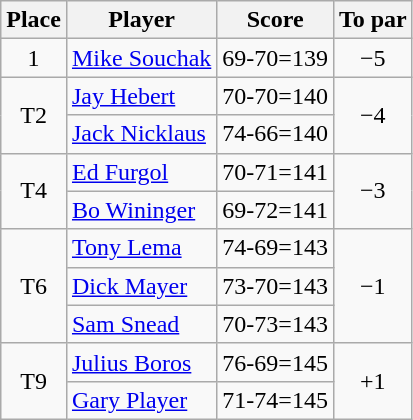<table class="wikitable">
<tr>
<th>Place</th>
<th>Player</th>
<th>Score</th>
<th>To par</th>
</tr>
<tr>
<td align="center">1</td>
<td> <a href='#'>Mike Souchak</a></td>
<td>69-70=139</td>
<td align="center">−5</td>
</tr>
<tr>
<td rowspan="2" align="center">T2</td>
<td> <a href='#'>Jay Hebert</a></td>
<td>70-70=140</td>
<td rowspan="2" align="center">−4</td>
</tr>
<tr>
<td> <a href='#'>Jack Nicklaus</a></td>
<td>74-66=140</td>
</tr>
<tr>
<td rowspan="2" align="center">T4</td>
<td> <a href='#'>Ed Furgol</a></td>
<td>70-71=141</td>
<td rowspan="2" align="center">−3</td>
</tr>
<tr>
<td> <a href='#'>Bo Wininger</a></td>
<td>69-72=141</td>
</tr>
<tr>
<td rowspan="3" align="center">T6</td>
<td> <a href='#'>Tony Lema</a></td>
<td>74-69=143</td>
<td rowspan="3" align="center">−1</td>
</tr>
<tr>
<td> <a href='#'>Dick Mayer</a></td>
<td>73-70=143</td>
</tr>
<tr>
<td> <a href='#'>Sam Snead</a></td>
<td>70-73=143</td>
</tr>
<tr>
<td rowspan="2" align="center">T9</td>
<td> <a href='#'>Julius Boros</a></td>
<td>76-69=145</td>
<td rowspan="2" align="center">+1</td>
</tr>
<tr>
<td> <a href='#'>Gary Player</a></td>
<td>71-74=145</td>
</tr>
</table>
